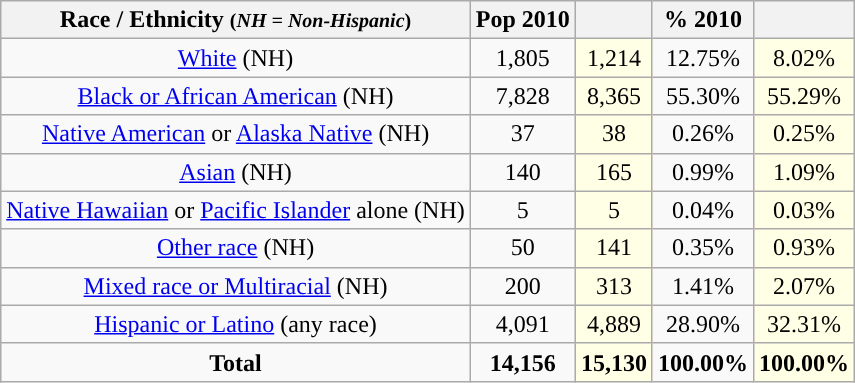<table class="wikitable" style="text-align:center;">
<tr>
<th>Race / Ethnicity <small>(<em>NH = Non-Hispanic</em>)</small></th>
<th>Pop 2010</th>
<th></th>
<th>% 2010</th>
<th></th>
</tr>
<tr>
<td><a href='#'>White</a> (NH)</td>
<td>1,805</td>
<td style='background: #ffffe6;'>1,214</td>
<td>12.75%</td>
<td style='background: #ffffe6;'>8.02%</td>
</tr>
<tr>
<td><a href='#'>Black or African American</a> (NH)</td>
<td>7,828</td>
<td style='background: #ffffe6;'>8,365</td>
<td>55.30%</td>
<td style='background: #ffffe6;'>55.29%</td>
</tr>
<tr>
<td><a href='#'>Native American</a> or <a href='#'>Alaska Native</a> (NH)</td>
<td>37</td>
<td style='background: #ffffe6;'>38</td>
<td>0.26%</td>
<td style='background: #ffffe6;'>0.25%</td>
</tr>
<tr>
<td><a href='#'>Asian</a> (NH)</td>
<td>140</td>
<td style='background: #ffffe6;'>165</td>
<td>0.99%</td>
<td style='background: #ffffe6;'>1.09%</td>
</tr>
<tr>
<td><a href='#'>Native Hawaiian</a> or <a href='#'>Pacific Islander</a> alone (NH)</td>
<td>5</td>
<td style='background: #ffffe6;'>5</td>
<td>0.04%</td>
<td style='background: #ffffe6;'>0.03%</td>
</tr>
<tr>
<td><a href='#'>Other race</a> (NH)</td>
<td>50</td>
<td style='background: #ffffe6;'>141</td>
<td>0.35%</td>
<td style='background: #ffffe6;'>0.93%</td>
</tr>
<tr>
<td><a href='#'>Mixed race or Multiracial</a> (NH)</td>
<td>200</td>
<td style='background: #ffffe6;'>313</td>
<td>1.41%</td>
<td style='background: #ffffe6;'>2.07%</td>
</tr>
<tr>
<td><a href='#'>Hispanic or Latino</a> (any race)</td>
<td>4,091</td>
<td style='background: #ffffe6;'>4,889</td>
<td>28.90%</td>
<td style='background: #ffffe6;'>32.31%</td>
</tr>
<tr>
<td><strong>Total</strong></td>
<td><strong>14,156</strong></td>
<td style='background: #ffffe6;'><strong>15,130</strong></td>
<td><strong>100.00%</strong></td>
<td style='background: #ffffe6;'><strong>100.00%</strong></td>
</tr>
</table>
